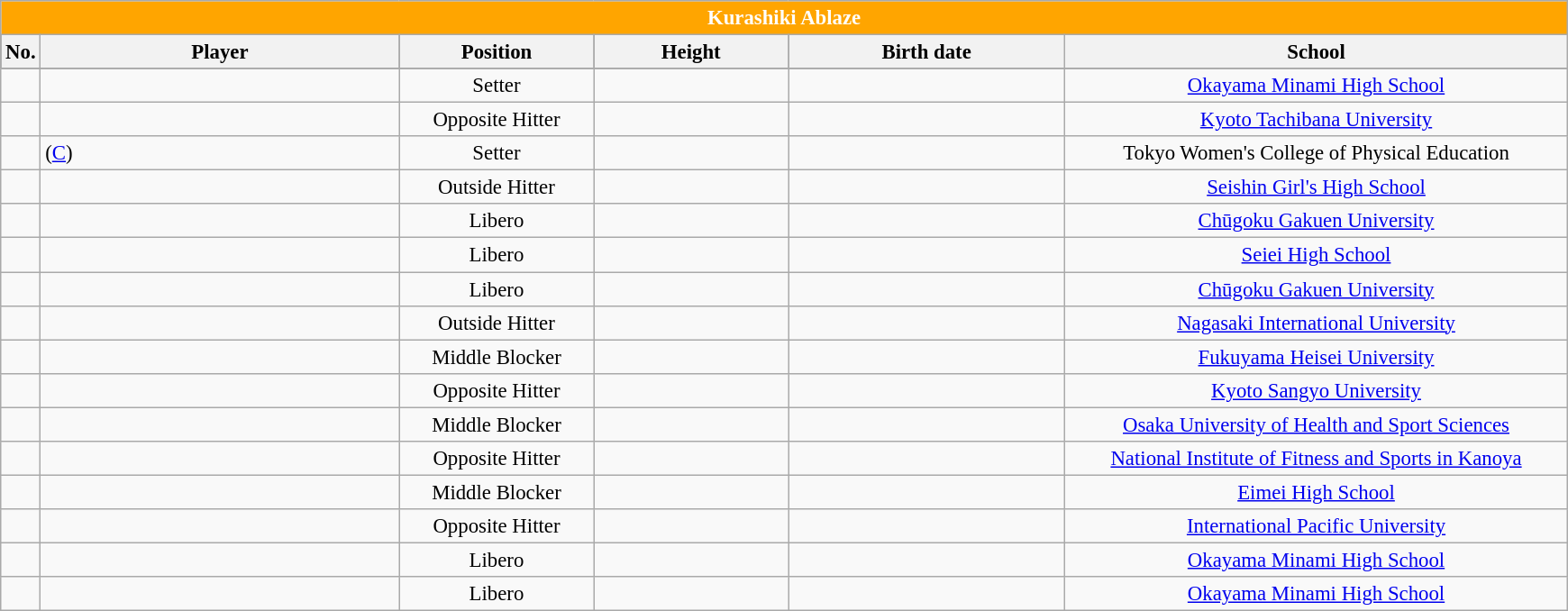<table class="wikitable sortable" style="font-size:95%; text-align:left;">
<tr>
<th colspan="6" style="background:#FFA500; color:white; text-align: center"><strong>Kurashiki Ablaze</strong></th>
</tr>
<tr style="background:#000000;">
<th style= "align=center; width:1em;">No.</th>
<th style= "align=center;width:17em;">Player</th>
<th style= "align=center; width:9em;">Position</th>
<th style= "align=center; width:9em;">Height</th>
<th style= "align=center; width:13em;">Birth date</th>
<th style= "align=center; width:24em;">School</th>
</tr>
<tr align=center>
<td></td>
<td align=left> </td>
<td>Setter</td>
<td></td>
<td align=right></td>
<td><a href='#'>Okayama Minami High School</a></td>
</tr>
<tr align=center>
<td></td>
<td align=left> </td>
<td>Opposite Hitter</td>
<td></td>
<td align=right></td>
<td><a href='#'>Kyoto Tachibana University</a></td>
</tr>
<tr align=center>
<td></td>
<td align=left>  (<a href='#'>C</a>)</td>
<td>Setter</td>
<td></td>
<td align=right></td>
<td>Tokyo Women's College of Physical Education</td>
</tr>
<tr align=center>
<td></td>
<td align=left> </td>
<td>Outside Hitter</td>
<td></td>
<td align=right></td>
<td><a href='#'>Seishin Girl's High School</a></td>
</tr>
<tr align=center>
<td></td>
<td align=left> </td>
<td>Libero</td>
<td></td>
<td align=right></td>
<td><a href='#'>Chūgoku Gakuen University</a></td>
</tr>
<tr align=center>
<td></td>
<td align=left> </td>
<td>Libero</td>
<td></td>
<td align=right></td>
<td><a href='#'>Seiei High School</a></td>
</tr>
<tr align=center>
<td></td>
<td align=left> </td>
<td>Libero</td>
<td></td>
<td align=right></td>
<td><a href='#'>Chūgoku Gakuen University</a></td>
</tr>
<tr align=center>
<td></td>
<td align=left> </td>
<td>Outside Hitter</td>
<td></td>
<td align=right></td>
<td><a href='#'>Nagasaki International University</a></td>
</tr>
<tr align=center>
<td></td>
<td align=left> </td>
<td>Middle Blocker</td>
<td></td>
<td align=right></td>
<td><a href='#'>Fukuyama Heisei University</a></td>
</tr>
<tr align=center>
<td></td>
<td align=left> </td>
<td>Opposite Hitter</td>
<td></td>
<td align=right></td>
<td><a href='#'>Kyoto Sangyo University</a></td>
</tr>
<tr align=center>
<td></td>
<td align=left> </td>
<td>Middle Blocker</td>
<td></td>
<td align=right></td>
<td><a href='#'>Osaka University of Health and Sport Sciences</a></td>
</tr>
<tr align=center>
<td></td>
<td align=left> </td>
<td>Opposite Hitter</td>
<td></td>
<td align=right></td>
<td><a href='#'>National Institute of Fitness and Sports in Kanoya</a></td>
</tr>
<tr align=center>
<td></td>
<td align=left> </td>
<td>Middle Blocker</td>
<td></td>
<td align=right></td>
<td><a href='#'>Eimei High School</a></td>
</tr>
<tr align=center>
<td></td>
<td align=left> </td>
<td>Opposite Hitter</td>
<td></td>
<td align=right></td>
<td><a href='#'>International Pacific University</a></td>
</tr>
<tr align=center>
<td></td>
<td align=left> </td>
<td>Libero</td>
<td></td>
<td align=right></td>
<td><a href='#'>Okayama Minami High School</a></td>
</tr>
<tr align=center>
<td></td>
<td align=left> </td>
<td>Libero</td>
<td></td>
<td align=right></td>
<td><a href='#'>Okayama Minami High School</a></td>
</tr>
</table>
